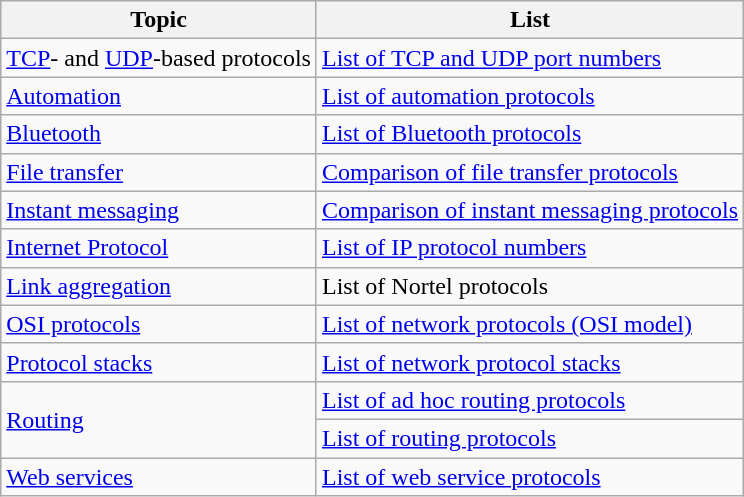<table class="wikitable sortable">
<tr>
<th scope="col">Topic</th>
<th scope="col">List</th>
</tr>
<tr>
<td><a href='#'>TCP</a>- and <a href='#'>UDP</a>-based protocols</td>
<td><a href='#'>List of TCP and UDP port numbers</a></td>
</tr>
<tr>
<td><a href='#'>Automation</a></td>
<td><a href='#'>List of automation protocols</a></td>
</tr>
<tr>
<td><a href='#'>Bluetooth</a></td>
<td><a href='#'>List of Bluetooth protocols</a></td>
</tr>
<tr>
<td><a href='#'>File transfer</a></td>
<td><a href='#'>Comparison of file transfer protocols</a></td>
</tr>
<tr>
<td><a href='#'>Instant messaging</a></td>
<td><a href='#'>Comparison of instant messaging protocols</a></td>
</tr>
<tr>
<td><a href='#'>Internet Protocol</a></td>
<td><a href='#'>List of IP protocol numbers</a></td>
</tr>
<tr>
<td><a href='#'>Link aggregation</a></td>
<td>List of Nortel protocols</td>
</tr>
<tr>
<td><a href='#'>OSI protocols</a></td>
<td><a href='#'>List of network protocols (OSI model)</a></td>
</tr>
<tr>
<td><a href='#'>Protocol stacks</a></td>
<td><a href='#'>List of network protocol stacks</a></td>
</tr>
<tr>
<td rowspan="2"><a href='#'>Routing</a></td>
<td><a href='#'>List of ad hoc routing protocols</a></td>
</tr>
<tr>
<td><a href='#'>List of routing protocols</a></td>
</tr>
<tr>
<td><a href='#'>Web services</a></td>
<td><a href='#'>List of web service protocols</a></td>
</tr>
</table>
